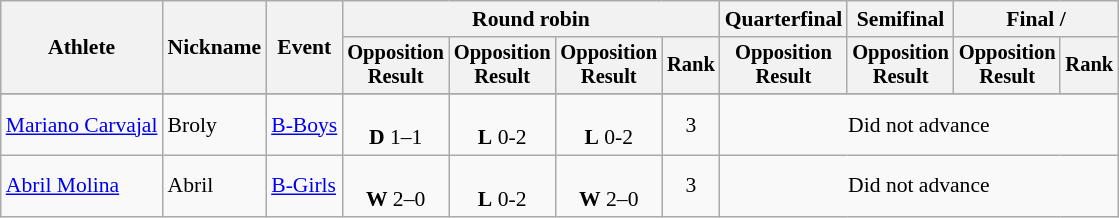<table class=wikitable style=font-size:90%;text-align:center>
<tr>
<th rowspan=2>Athlete</th>
<th rowspan=2>Nickname</th>
<th rowspan=2>Event</th>
<th colspan=4>Round robin</th>
<th>Quarterfinal</th>
<th>Semifinal</th>
<th colspan=2>Final / </th>
</tr>
<tr style=font-size:95%>
<th>Opposition<br>Result</th>
<th>Opposition<br>Result</th>
<th>Opposition<br>Result</th>
<th>Rank</th>
<th>Opposition<br>Result</th>
<th>Opposition<br>Result</th>
<th>Opposition<br>Result</th>
<th>Rank</th>
</tr>
<tr>
</tr>
<tr>
<td align=left><a href='#'>Mariano Carvajal</a></td>
<td align=left>Broly</td>
<td align=left><a href='#'>B-Boys</a></td>
<td><br><strong>D</strong> 1–1</td>
<td><br><strong>L</strong> 0-2</td>
<td><br><strong>L</strong> 0-2</td>
<td>3</td>
<td colspan=4>Did not advance</td>
</tr>
<tr>
<td align=left><a href='#'>Abril Molina</a></td>
<td align=left>Abril</td>
<td align=left><a href='#'>B-Girls</a></td>
<td><br><strong>W</strong> 2–0</td>
<td><br><strong>L</strong> 0-2</td>
<td><br><strong>W</strong> 2–0</td>
<td>3</td>
<td colspan=4>Did not advance</td>
</tr>
</table>
